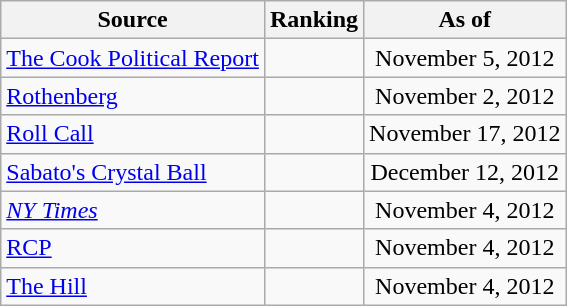<table class="wikitable" style="text-align:center">
<tr>
<th>Source</th>
<th>Ranking</th>
<th>As of</th>
</tr>
<tr>
<td align=left><a href='#'>The Cook Political Report</a></td>
<td></td>
<td>November 5, 2012</td>
</tr>
<tr>
<td align=left><a href='#'>Rothenberg</a></td>
<td></td>
<td>November 2, 2012</td>
</tr>
<tr>
<td align=left><a href='#'>Roll Call</a></td>
<td></td>
<td>November 17, 2012</td>
</tr>
<tr>
<td align=left><a href='#'>Sabato's Crystal Ball</a></td>
<td></td>
<td>December 12, 2012</td>
</tr>
<tr>
<td align=left><a href='#'><em>NY Times</em></a></td>
<td></td>
<td>November 4, 2012</td>
</tr>
<tr>
<td align="left"><a href='#'>RCP</a></td>
<td></td>
<td>November 4, 2012</td>
</tr>
<tr>
<td align=left><a href='#'>The Hill</a></td>
<td></td>
<td>November 4, 2012</td>
</tr>
</table>
